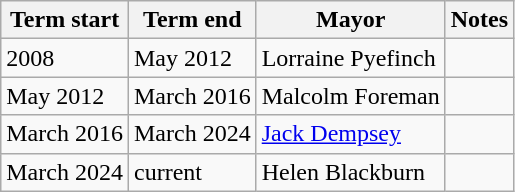<table class="wikitable">
<tr>
<th>Term start</th>
<th>Term end</th>
<th>Mayor</th>
<th>Notes</th>
</tr>
<tr>
<td>2008</td>
<td>May 2012</td>
<td>Lorraine Pyefinch</td>
<td></td>
</tr>
<tr>
<td>May 2012</td>
<td>March 2016</td>
<td>Malcolm Foreman</td>
<td></td>
</tr>
<tr>
<td>March 2016</td>
<td>March 2024</td>
<td><a href='#'>Jack Dempsey</a></td>
<td></td>
</tr>
<tr>
<td>March 2024</td>
<td>current</td>
<td>Helen Blackburn</td>
<td></td>
</tr>
</table>
